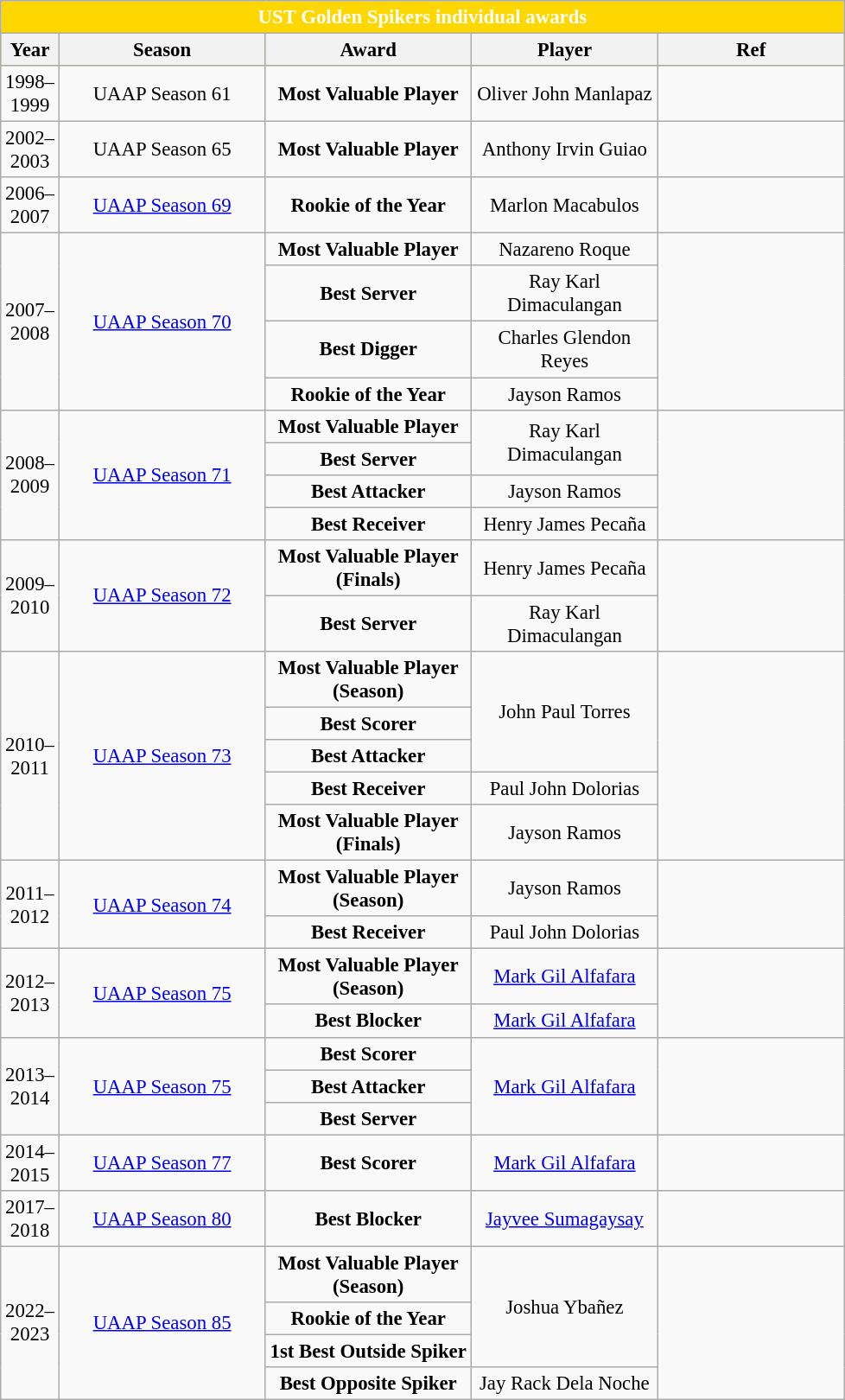<table class="wikitable sortable" style="font-size:95%; text-align:left;">
<tr>
<th colspan="5" style= "background: gold; color: white; text-align: center"><strong>UST Golden Spikers individual awards</strong></th>
</tr>
<tr style="background: gold; color: black">
<th style= "align=center; width:1em;">Year</th>
<th style= "align=center; width:10em;">Season</th>
<th style= "align=center;width:10em;">Award</th>
<th style= "align=center; width:9em;">Player</th>
<th style= "align=center; width:9em;">Ref</th>
</tr>
<tr align=center>
<td>1998–1999</td>
<td>UAAP Season 61</td>
<td><strong>Most Valuable Player</strong></td>
<td>Oliver John Manlapaz</td>
<td></td>
</tr>
<tr align=center>
<td>2002–2003</td>
<td>UAAP Season 65</td>
<td><strong>Most Valuable Player</strong></td>
<td>Anthony Irvin Guiao</td>
<td></td>
</tr>
<tr align=center>
<td rowspan=1>2006–2007</td>
<td rowspan=1><a href='#'>UAAP Season 69</a></td>
<td><strong>Rookie of the Year</strong></td>
<td rowspan=1>Marlon Macabulos</td>
<td></td>
</tr>
<tr align=center>
<td rowspan=4>2007–2008</td>
<td rowspan=4><a href='#'>UAAP Season 70</a></td>
<td><strong>Most Valuable Player</strong></td>
<td rowspan=1>Nazareno Roque</td>
<td rowspan=4></td>
</tr>
<tr align=center>
<td><strong>Best Server</strong></td>
<td>Ray Karl Dimaculangan</td>
</tr>
<tr align=center>
<td><strong>Best Digger</strong></td>
<td>Charles Glendon Reyes</td>
</tr>
<tr align=center>
<td><strong>Rookie of the Year</strong></td>
<td>Jayson Ramos</td>
</tr>
<tr align=center>
<td rowspan=4>2008–2009</td>
<td rowspan=4><a href='#'>UAAP Season 71</a></td>
<td><strong>Most Valuable Player</strong></td>
<td rowspan=2>Ray Karl Dimaculangan</td>
<td rowspan=4></td>
</tr>
<tr align=center>
<td><strong>Best Server</strong></td>
</tr>
<tr align=center>
<td><strong>Best Attacker</strong></td>
<td>Jayson Ramos</td>
</tr>
<tr align=center>
<td><strong>Best Receiver</strong></td>
<td>Henry James Pecaña</td>
</tr>
<tr align=center>
<td rowspan=2>2009–2010</td>
<td rowspan=2><a href='#'>UAAP Season 72</a></td>
<td><strong>Most Valuable Player (Finals)</strong></td>
<td rowspan=1>Henry James Pecaña</td>
<td rowspan=2></td>
</tr>
<tr align=center>
<td><strong>Best Server</strong></td>
<td>Ray Karl Dimaculangan</td>
</tr>
<tr align=center>
<td rowspan=5>2010–2011</td>
<td rowspan=5><a href='#'>UAAP Season 73</a></td>
<td><strong>Most Valuable Player (Season)</strong></td>
<td rowspan=3>John Paul Torres</td>
<td rowspan=5></td>
</tr>
<tr align=center>
<td><strong>Best Scorer</strong></td>
</tr>
<tr align=center>
<td><strong>Best Attacker</strong></td>
</tr>
<tr align=center>
<td><strong>Best Receiver</strong></td>
<td>Paul John Dolorias</td>
</tr>
<tr align=center>
<td><strong>Most Valuable Player (Finals)</strong></td>
<td>Jayson Ramos</td>
</tr>
<tr align=center>
<td rowspan=2>2011–2012</td>
<td rowspan=2><a href='#'>UAAP Season 74</a></td>
<td><strong>Most Valuable Player (Season)</strong></td>
<td rowspan=1>Jayson Ramos</td>
<td rowspan=2></td>
</tr>
<tr align=center>
<td><strong>Best Receiver</strong></td>
<td>Paul John Dolorias</td>
</tr>
<tr align=center>
<td rowspan=2>2012–2013</td>
<td rowspan=2><a href='#'>UAAP Season 75</a></td>
<td><strong>Most Valuable Player (Season)</strong></td>
<td rowspan=1><a href='#'>Mark Gil Alfafara</a></td>
<td rowspan=2></td>
</tr>
<tr align=center>
<td><strong>Best Blocker</strong></td>
<td><a href='#'>Mark Gil Alfafara</a></td>
</tr>
<tr align=center>
<td rowspan=3>2013–2014</td>
<td rowspan=3><a href='#'>UAAP Season 75</a></td>
<td><strong>Best Scorer</strong></td>
<td rowspan=3><a href='#'>Mark Gil Alfafara</a></td>
<td rowspan=3></td>
</tr>
<tr align=center>
<td><strong>Best Attacker</strong></td>
</tr>
<tr align=center>
<td><strong>Best Server</strong></td>
</tr>
<tr align=center>
<td rowspan=1>2014–2015</td>
<td rowspan=1><a href='#'>UAAP Season 77</a></td>
<td><strong>Best Scorer</strong></td>
<td rowspan=1><a href='#'>Mark Gil Alfafara</a></td>
<td rowspan=1></td>
</tr>
<tr align=center>
<td rowspan=1>2017–2018</td>
<td rowspan=1><a href='#'>UAAP Season 80</a></td>
<td><strong>Best Blocker</strong></td>
<td rowspan=1><a href='#'>Jayvee Sumagaysay</a></td>
<td rowspan=1></td>
</tr>
<tr align=center>
<td rowspan=4>2022–2023</td>
<td rowspan=4><a href='#'>UAAP Season 85</a></td>
<td><strong>Most Valuable Player (Season)</strong></td>
<td rowspan=3>Joshua Ybañez</td>
<td rowspan=4></td>
</tr>
<tr align=center>
<td><strong>Rookie of the Year</strong></td>
</tr>
<tr align=center>
<td><strong>1st Best Outside Spiker</strong></td>
</tr>
<tr align=center>
<td><strong>Best Opposite Spiker</strong></td>
<td>Jay Rack Dela Noche</td>
</tr>
</table>
